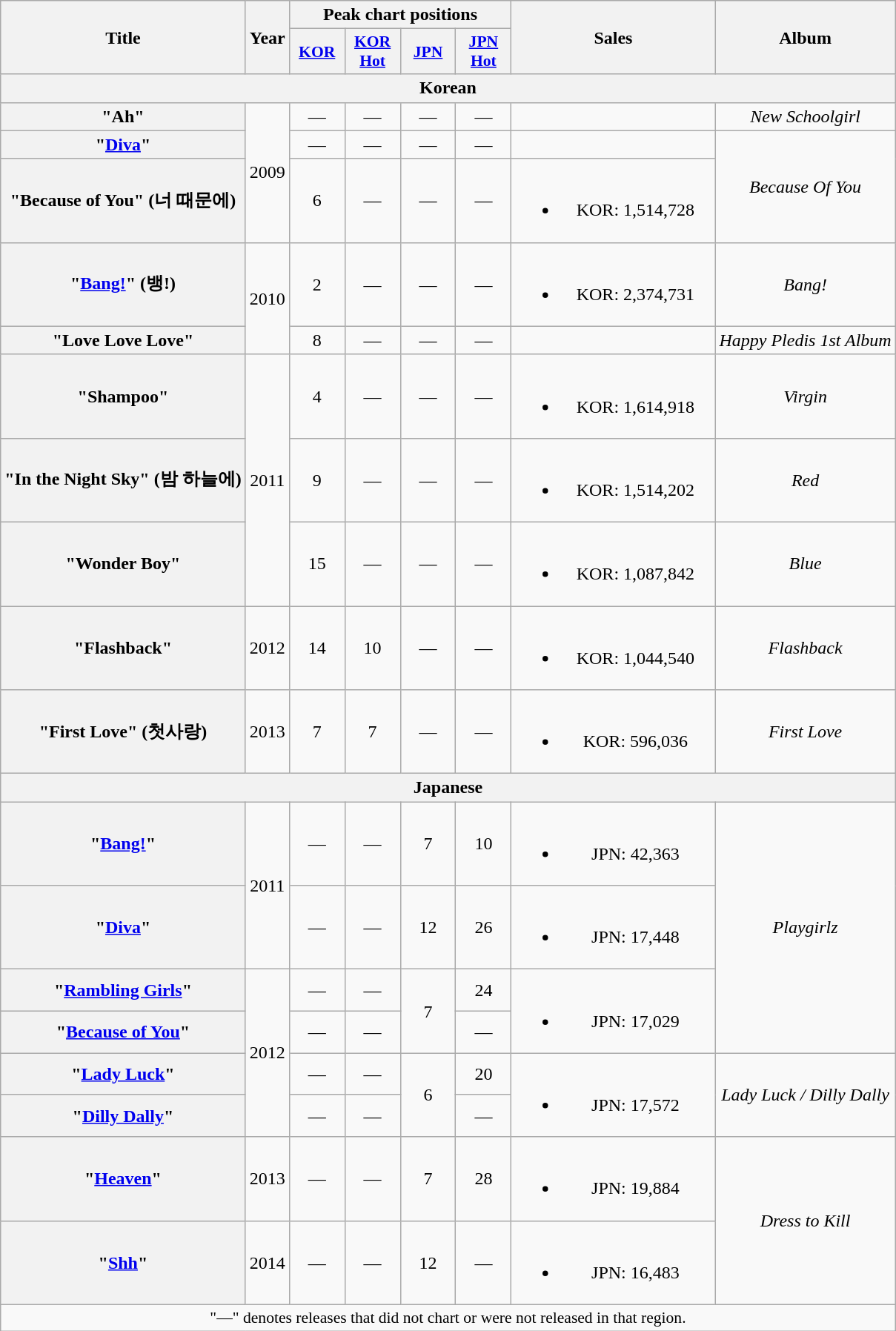<table class="wikitable plainrowheaders" style="text-align:center;" border="1">
<tr>
<th scope="col" rowspan="2">Title</th>
<th scope="col" rowspan="2">Year</th>
<th scope="col" colspan="4">Peak chart positions</th>
<th scope="col" rowspan="2" style="width:11em;">Sales</th>
<th scope="col" rowspan="2">Album</th>
</tr>
<tr>
<th style="width:3em;font-size:90%"><a href='#'>KOR</a><br></th>
<th style="width:3em;font-size:90%"><a href='#'>KOR<br>Hot</a><br></th>
<th style="width:3em;font-size:90%"><a href='#'>JPN</a><br></th>
<th style="width:3em;font-size:90%"><a href='#'>JPN<br>Hot</a><br></th>
</tr>
<tr>
<th scope="col" colspan="8">Korean</th>
</tr>
<tr>
<th scope="row">"Ah"</th>
<td rowspan="3">2009</td>
<td>—</td>
<td>—</td>
<td>—</td>
<td>—</td>
<td></td>
<td><em>New Schoolgirl</em></td>
</tr>
<tr>
<th scope="row">"<a href='#'>Diva</a>"</th>
<td>—</td>
<td>—</td>
<td>—</td>
<td>—</td>
<td></td>
<td rowspan="2"><em>Because Of You</em></td>
</tr>
<tr>
<th scope="row">"Because of You" (너 때문에)</th>
<td>6</td>
<td>—</td>
<td>—</td>
<td>—</td>
<td><br><ul><li>KOR: 1,514,728</li></ul></td>
</tr>
<tr>
<th scope="row">"<a href='#'>Bang!</a>" (뱅!)</th>
<td rowspan="2">2010</td>
<td>2</td>
<td>—</td>
<td>—</td>
<td>—</td>
<td><br><ul><li>KOR: 2,374,731</li></ul></td>
<td><em>Bang!</em></td>
</tr>
<tr>
<th scope="row">"Love Love Love"</th>
<td>8</td>
<td>—</td>
<td>—</td>
<td>—</td>
<td></td>
<td><em>Happy Pledis 1st Album</em></td>
</tr>
<tr>
<th scope="row">"Shampoo"</th>
<td rowspan="3">2011</td>
<td>4</td>
<td>—</td>
<td>—</td>
<td>—</td>
<td><br><ul><li>KOR: 1,614,918</li></ul></td>
<td><em>Virgin</em></td>
</tr>
<tr>
<th scope="row">"In the Night Sky" (밤 하늘에)</th>
<td>9</td>
<td>—</td>
<td>—</td>
<td>—</td>
<td><br><ul><li>KOR: 1,514,202</li></ul></td>
<td><em>Red</em></td>
</tr>
<tr>
<th scope="row">"Wonder Boy"</th>
<td>15</td>
<td>—</td>
<td>—</td>
<td>—</td>
<td><br><ul><li>KOR: 1,087,842</li></ul></td>
<td><em>Blue</em></td>
</tr>
<tr>
<th scope="row">"Flashback"</th>
<td>2012</td>
<td>14</td>
<td>10</td>
<td>—</td>
<td>—</td>
<td><br><ul><li>KOR: 1,044,540</li></ul></td>
<td><em>Flashback</em></td>
</tr>
<tr>
<th scope="row">"First Love" (첫사랑)</th>
<td>2013</td>
<td>7</td>
<td>7</td>
<td>—</td>
<td>—</td>
<td><br><ul><li>KOR: 596,036</li></ul></td>
<td><em>First Love</em></td>
</tr>
<tr>
<th scope="col" colspan="8">Japanese</th>
</tr>
<tr>
<th scope="row">"<a href='#'>Bang!</a>"</th>
<td rowspan="2">2011</td>
<td>—</td>
<td>—</td>
<td>7</td>
<td>10</td>
<td><br><ul><li>JPN: 42,363</li></ul></td>
<td rowspan="4"><em>Playgirlz</em></td>
</tr>
<tr>
<th scope="row">"<a href='#'>Diva</a>"</th>
<td>—</td>
<td>—</td>
<td>12</td>
<td>26</td>
<td><br><ul><li>JPN: 17,448</li></ul></td>
</tr>
<tr>
<th scope="row">"<a href='#'>Rambling Girls</a>"</th>
<td rowspan="4">2012</td>
<td>—</td>
<td>—</td>
<td rowspan="2">7</td>
<td>24</td>
<td rowspan="2"><br><ul><li>JPN: 17,029</li></ul></td>
</tr>
<tr>
<th scope="row">"<a href='#'>Because of You</a>"</th>
<td>—</td>
<td>—</td>
<td>—</td>
</tr>
<tr>
<th scope="row">"<a href='#'>Lady Luck</a>"</th>
<td>—</td>
<td>—</td>
<td rowspan="2">6</td>
<td>20</td>
<td rowspan="2"><br><ul><li>JPN: 17,572</li></ul></td>
<td rowspan="2"><em>Lady Luck / Dilly Dally</em></td>
</tr>
<tr>
<th scope="row">"<a href='#'>Dilly Dally</a>"</th>
<td>—</td>
<td>—</td>
<td>—</td>
</tr>
<tr>
<th scope="row">"<a href='#'>Heaven</a>"</th>
<td>2013</td>
<td>—</td>
<td>—</td>
<td>7</td>
<td>28</td>
<td><br><ul><li>JPN: 19,884</li></ul></td>
<td rowspan="2"><em>Dress to Kill</em></td>
</tr>
<tr>
<th scope="row">"<a href='#'>Shh</a>"</th>
<td>2014</td>
<td>—</td>
<td>—</td>
<td>12</td>
<td>—</td>
<td><br><ul><li>JPN: 16,483</li></ul></td>
</tr>
<tr>
<td colspan="10" style="font-size:90%">"—" denotes releases that did not chart or were not released in that region.</td>
</tr>
</table>
